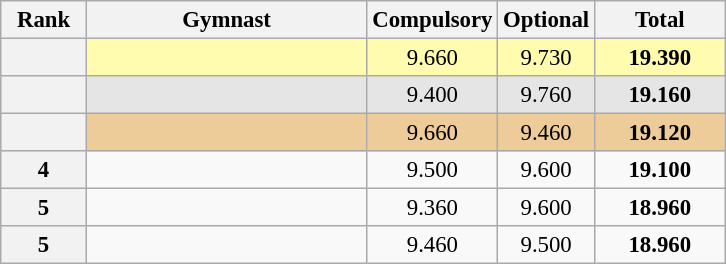<table class="wikitable sortable" style="text-align:center; font-size:95%">
<tr>
<th scope="col" style="width:50px;">Rank</th>
<th scope="col" style="width:180px;">Gymnast</th>
<th scope="col" style="width:50px;">Compulsory</th>
<th scope="col" style="width:50px;">Optional</th>
<th scope="col" style="width:80px;">Total</th>
</tr>
<tr style="background:#fffcaf;">
<th scope=row style="text-align:center"></th>
<td style="text-align:left;"></td>
<td>9.660</td>
<td>9.730</td>
<td><strong>19.390</strong></td>
</tr>
<tr style="background:#e5e5e5;">
<th scope=row style="text-align:center"></th>
<td style="text-align:left;"></td>
<td>9.400</td>
<td>9.760</td>
<td><strong>19.160</strong></td>
</tr>
<tr style="background:#ec9;">
<th scope=row style="text-align:center"></th>
<td style="text-align:left;"></td>
<td>9.660</td>
<td>9.460</td>
<td><strong>19.120</strong></td>
</tr>
<tr>
<th scope=row style="text-align:center">4</th>
<td style="text-align:left;"></td>
<td>9.500</td>
<td>9.600</td>
<td><strong>19.100</strong></td>
</tr>
<tr>
<th scope=row style="text-align:center">5</th>
<td style="text-align:left;"></td>
<td>9.360</td>
<td>9.600</td>
<td><strong>18.960</strong></td>
</tr>
<tr>
<th scope=row style="text-align:center">5</th>
<td style="text-align:left;"></td>
<td>9.460</td>
<td>9.500</td>
<td><strong>18.960</strong></td>
</tr>
</table>
